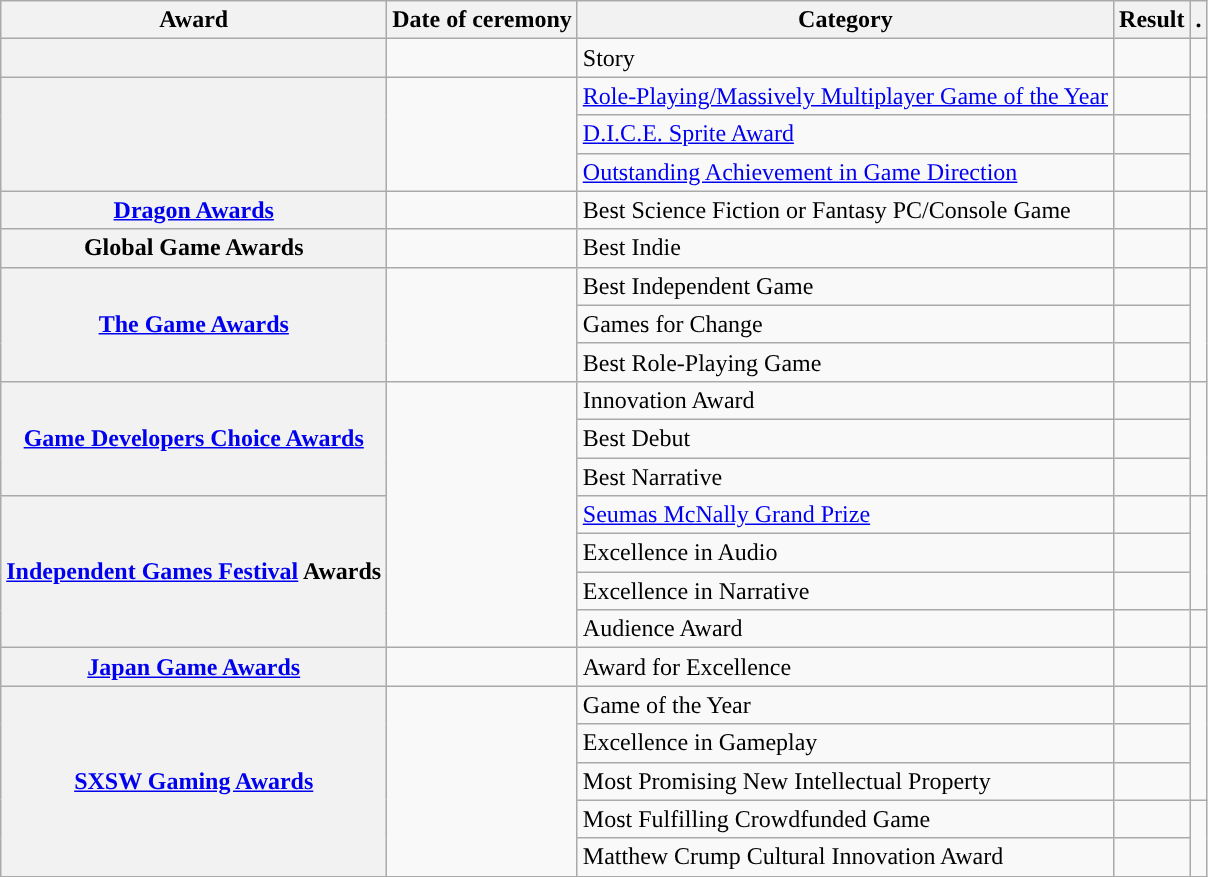<table class="wikitable sortable plainrowheaders" width="auto">
<tr>
<th scope="col">Award</th>
<th scope="col">Date of ceremony</th>
<th scope="col">Category</th>
<th>Result</th>
<th scope="col" class="unsortable">.</th>
</tr>
<tr>
<th scope="row" align="left"></th>
<td align="center"><a href='#'></a></td>
<td>Story</td>
<td></td>
<td align="center"></td>
</tr>
<tr>
<th rowspan="3" scope="row"></th>
<td rowspan="3" align="center"><a href='#'></a></td>
<td><a href='#'>Role-Playing/Massively Multiplayer Game of the Year</a></td>
<td></td>
<td rowspan="3" align="center"></td>
</tr>
<tr>
<td><a href='#'>D.I.C.E. Sprite Award</a></td>
<td></td>
</tr>
<tr>
<td><a href='#'>Outstanding Achievement in Game Direction</a></td>
<td></td>
</tr>
<tr>
<th scope="row" align="left"><a href='#'>Dragon Awards</a></th>
<td align="center"></td>
<td>Best Science Fiction or Fantasy PC/Console Game</td>
<td></td>
<td align="center"></td>
</tr>
<tr>
<th scope="row" align="left">Global Game Awards</th>
<td align="center"></td>
<td>Best Indie</td>
<td></td>
<td align="center"></td>
</tr>
<tr>
<th rowspan="3" scope="row"><a href='#'>The Game Awards</a></th>
<td rowspan="3" align="center"><a href='#'></a></td>
<td>Best Independent Game</td>
<td></td>
<td rowspan="3" align="center"></td>
</tr>
<tr>
<td>Games for Change</td>
<td></td>
</tr>
<tr>
<td>Best Role-Playing Game</td>
<td></td>
</tr>
<tr>
<th rowspan="3" scope="row"><a href='#'>Game Developers Choice Awards</a></th>
<td rowspan="7" align="center"></td>
<td>Innovation Award</td>
<td></td>
<td rowspan="3" align="center"></td>
</tr>
<tr>
<td>Best Debut</td>
<td></td>
</tr>
<tr>
<td>Best Narrative</td>
<td></td>
</tr>
<tr>
<th rowspan="4" scope="row" align="left" ><a href='#'>Independent Games Festival</a> Awards</th>
<td><a href='#'>Seumas McNally Grand Prize</a></td>
<td></td>
<td rowspan="3" align="center"></td>
</tr>
<tr>
<td>Excellence in Audio</td>
<td></td>
</tr>
<tr>
<td>Excellence in Narrative</td>
<td></td>
</tr>
<tr>
<td>Audience Award</td>
<td></td>
<td align="center"></td>
</tr>
<tr>
<th scope="row" align="left"><a href='#'>Japan Game Awards</a></th>
<td align="center"></td>
<td>Award for Excellence</td>
<td></td>
<td align="center"></td>
</tr>
<tr>
<th rowspan="5" scope="row" align="left"><a href='#'>SXSW Gaming Awards</a></th>
<td rowspan="5" align="center"></td>
<td>Game of the Year</td>
<td></td>
<td rowspan="3" align="center"></td>
</tr>
<tr>
<td>Excellence in Gameplay</td>
<td></td>
</tr>
<tr>
<td>Most Promising New Intellectual Property</td>
<td></td>
</tr>
<tr>
<td>Most Fulfilling Crowdfunded Game</td>
<td></td>
<td rowspan="2" align="center"></td>
</tr>
<tr>
<td>Matthew Crump Cultural Innovation Award</td>
<td></td>
</tr>
</table>
